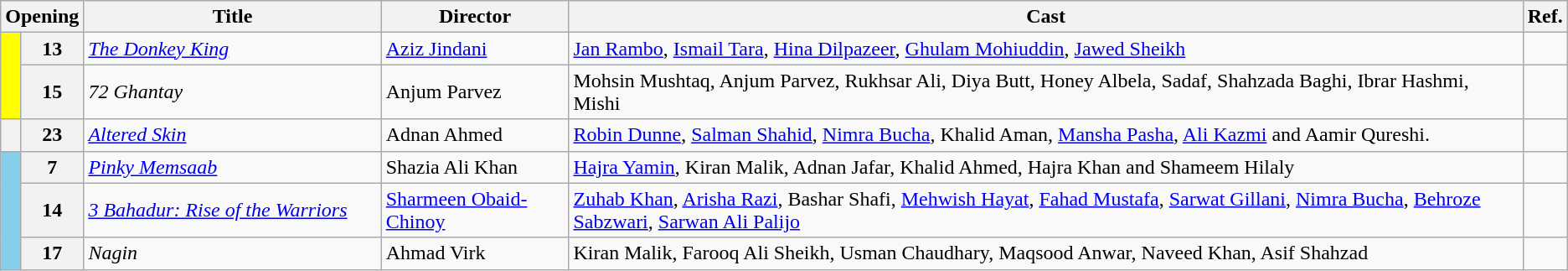<table class="wikitable">
<tr>
<th colspan="2">Opening</th>
<th style="width:19%">Title</th>
<th>Director</th>
<th>Cast</th>
<th>Ref.</th>
</tr>
<tr>
<th rowspan="2" style="text-align:center;background:yellow"><strong></strong></th>
<th>13</th>
<td><em><a href='#'>The Donkey King</a></em></td>
<td><a href='#'>Aziz Jindani</a></td>
<td><a href='#'>Jan Rambo</a>, <a href='#'>Ismail Tara</a>, <a href='#'>Hina Dilpazeer</a>, <a href='#'>Ghulam Mohiuddin</a>, <a href='#'>Jawed Sheikh</a></td>
<td></td>
</tr>
<tr>
<th>15</th>
<td><em>72 Ghantay</em></td>
<td>Anjum Parvez</td>
<td>Mohsin Mushtaq, Anjum Parvez, Rukhsar Ali, Diya Butt, Honey Albela, Sadaf, Shahzada Baghi, Ibrar Hashmi, Mishi</td>
<td></td>
</tr>
<tr>
<th><strong></strong></th>
<th>23</th>
<td><em><a href='#'>Altered Skin</a></em></td>
<td>Adnan Ahmed</td>
<td><a href='#'>Robin Dunne</a>, <a href='#'>Salman Shahid</a>, <a href='#'>Nimra Bucha</a>, Khalid Aman, <a href='#'>Mansha Pasha</a>, <a href='#'>Ali Kazmi</a> and Aamir Qureshi.</td>
<td></td>
</tr>
<tr>
<th rowspan="3" style="text-align:center;background:skyblue"><strong></strong></th>
<th>7</th>
<td><em><a href='#'>Pinky Memsaab</a></em></td>
<td>Shazia Ali Khan</td>
<td><a href='#'>Hajra Yamin</a>, Kiran Malik, Adnan Jafar, Khalid Ahmed, Hajra Khan and Shameem Hilaly</td>
<td></td>
</tr>
<tr>
<th>14</th>
<td><em><a href='#'>3 Bahadur: Rise of the Warriors</a></em></td>
<td><a href='#'>Sharmeen Obaid-Chinoy</a></td>
<td><a href='#'>Zuhab Khan</a>, <a href='#'>Arisha Razi</a>, Bashar Shafi, <a href='#'>Mehwish Hayat</a>, <a href='#'>Fahad Mustafa</a>, <a href='#'>Sarwat Gillani</a>, <a href='#'>Nimra Bucha</a>, <a href='#'>Behroze Sabzwari</a>, <a href='#'>Sarwan Ali Palijo</a></td>
<td></td>
</tr>
<tr>
<th>17</th>
<td><em>Nagin</em></td>
<td>Ahmad Virk</td>
<td>Kiran Malik, Farooq Ali Sheikh, Usman Chaudhary, Maqsood Anwar, Naveed Khan, Asif Shahzad</td>
<td></td>
</tr>
</table>
